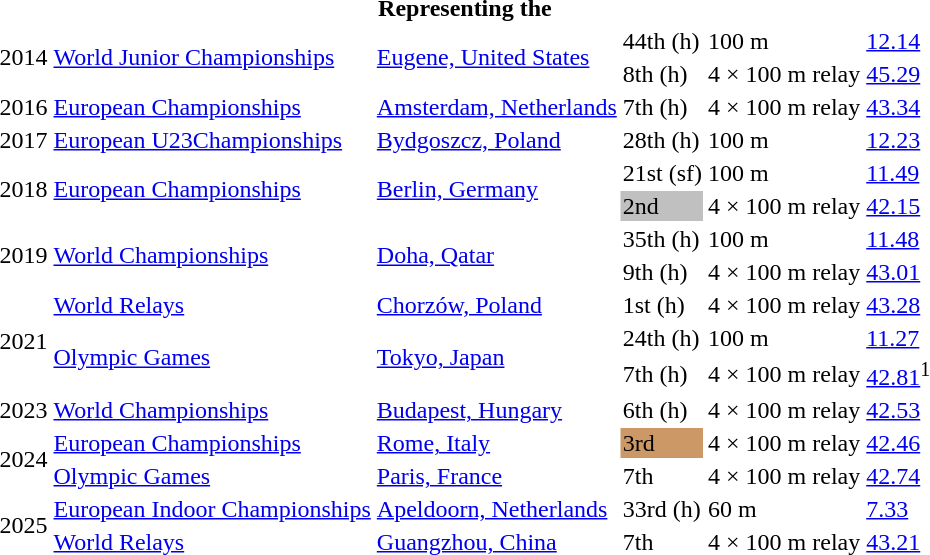<table>
<tr>
<th colspan="6">Representing the </th>
</tr>
<tr>
<td rowspan=2>2014</td>
<td rowspan=2><a href='#'>World Junior Championships</a></td>
<td rowspan=2><a href='#'>Eugene, United States</a></td>
<td>44th (h)</td>
<td>100 m</td>
<td><a href='#'>12.14</a></td>
</tr>
<tr>
<td>8th (h)</td>
<td>4 × 100 m relay</td>
<td><a href='#'>45.29</a></td>
</tr>
<tr>
<td>2016</td>
<td><a href='#'>European Championships</a></td>
<td><a href='#'>Amsterdam, Netherlands</a></td>
<td>7th (h)</td>
<td>4 × 100 m relay</td>
<td><a href='#'>43.34</a></td>
</tr>
<tr>
<td>2017</td>
<td><a href='#'>European U23Championships</a></td>
<td><a href='#'>Bydgoszcz, Poland</a></td>
<td>28th (h)</td>
<td>100 m</td>
<td><a href='#'>12.23</a></td>
</tr>
<tr>
<td rowspan=2>2018</td>
<td rowspan=2><a href='#'>European Championships</a></td>
<td rowspan=2><a href='#'>Berlin, Germany</a></td>
<td>21st (sf)</td>
<td>100 m</td>
<td><a href='#'>11.49</a></td>
</tr>
<tr>
<td bgcolor=silver>2nd</td>
<td>4 × 100 m relay</td>
<td><a href='#'>42.15</a></td>
</tr>
<tr>
<td rowspan=2>2019</td>
<td rowspan=2><a href='#'>World Championships</a></td>
<td rowspan=2><a href='#'>Doha, Qatar</a></td>
<td>35th (h)</td>
<td>100 m</td>
<td><a href='#'>11.48</a></td>
</tr>
<tr>
<td>9th (h)</td>
<td>4 × 100 m relay</td>
<td><a href='#'>43.01</a></td>
</tr>
<tr>
<td rowspan=3>2021</td>
<td><a href='#'>World Relays</a></td>
<td><a href='#'>Chorzów, Poland</a></td>
<td>1st (h)</td>
<td>4 × 100 m relay</td>
<td><a href='#'>43.28</a></td>
</tr>
<tr>
<td rowspan=2><a href='#'>Olympic Games</a></td>
<td rowspan=2><a href='#'>Tokyo, Japan</a></td>
<td>24th (h)</td>
<td>100 m</td>
<td><a href='#'>11.27</a></td>
</tr>
<tr>
<td>7th (h)</td>
<td>4 × 100 m relay</td>
<td><a href='#'>42.81</a><sup>1</sup></td>
</tr>
<tr>
<td>2023</td>
<td><a href='#'>World Championships</a></td>
<td><a href='#'>Budapest, Hungary</a></td>
<td>6th (h)</td>
<td>4 × 100 m relay</td>
<td><a href='#'>42.53</a></td>
</tr>
<tr>
<td rowspan=2>2024</td>
<td><a href='#'>European Championships</a></td>
<td><a href='#'>Rome, Italy</a></td>
<td bgcolor=cc9966>3rd</td>
<td>4 × 100 m relay</td>
<td><a href='#'>42.46</a></td>
</tr>
<tr>
<td><a href='#'>Olympic Games</a></td>
<td><a href='#'>Paris, France</a></td>
<td>7th</td>
<td>4 × 100 m relay</td>
<td><a href='#'>42.74</a></td>
</tr>
<tr>
<td rowspan=2>2025</td>
<td><a href='#'>European Indoor Championships</a></td>
<td><a href='#'>Apeldoorn, Netherlands</a></td>
<td>33rd (h)</td>
<td>60 m</td>
<td><a href='#'>7.33</a></td>
</tr>
<tr>
<td><a href='#'>World Relays</a></td>
<td><a href='#'>Guangzhou, China</a></td>
<td>7th</td>
<td>4 × 100 m relay</td>
<td><a href='#'>43.21</a></td>
</tr>
</table>
